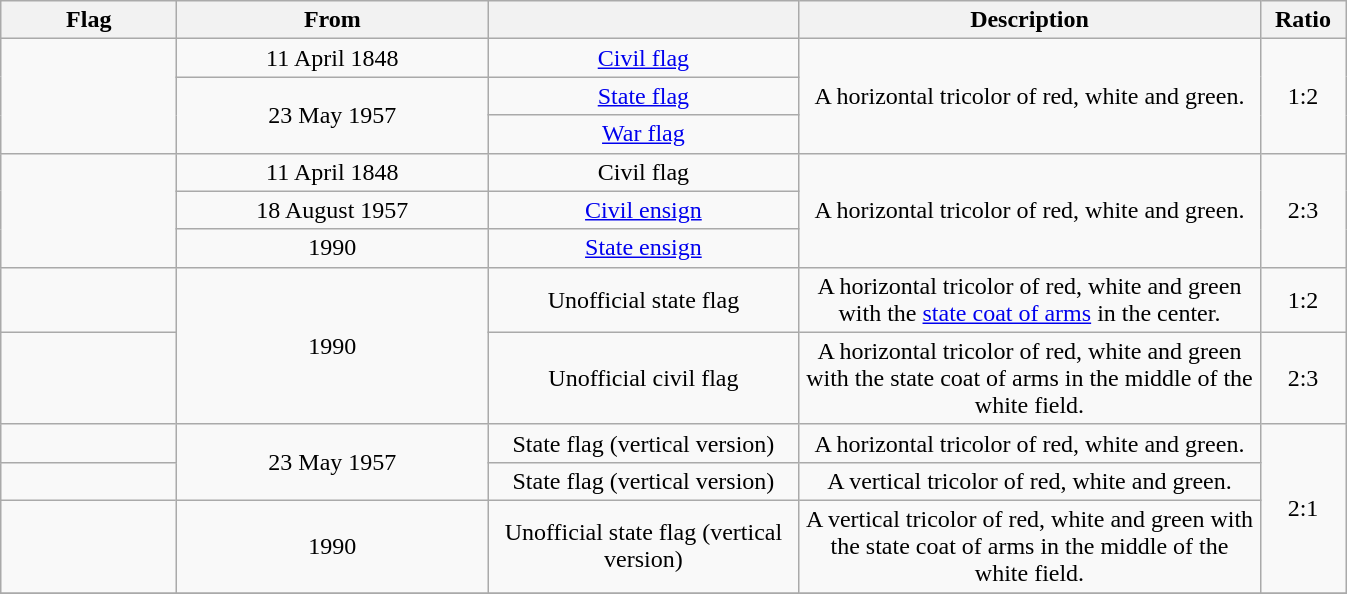<table class="wikitable" style="text-align:center;">
<tr>
<th width="110">Flag</th>
<th width="200">From</th>
<th width="200"> </th>
<th width="300">Description</th>
<th width="50">Ratio</th>
</tr>
<tr>
<td rowspan="3"></td>
<td>11 April 1848</td>
<td><a href='#'>Civil flag</a> </td>
<td rowspan="3">A horizontal tricolor of red, white and green.</td>
<td rowspan="3">1:2</td>
</tr>
<tr>
<td rowspan="2">23 May 1957</td>
<td><a href='#'>State flag</a> </td>
</tr>
<tr>
<td><a href='#'>War flag</a> </td>
</tr>
<tr>
<td rowspan="3"></td>
<td>11 April 1848</td>
<td>Civil flag </td>
<td rowspan="3">A horizontal tricolor of red, white and green.</td>
<td rowspan="3">2:3</td>
</tr>
<tr>
<td>18 August 1957</td>
<td><a href='#'>Civil ensign</a> </td>
</tr>
<tr>
<td>1990</td>
<td><a href='#'>State ensign</a> </td>
</tr>
<tr>
<td></td>
<td rowspan="2">1990</td>
<td>Unofficial state flag </td>
<td>A horizontal tricolor of red, white and green with the <a href='#'>state coat of arms</a> in the center.</td>
<td>1:2</td>
</tr>
<tr>
<td></td>
<td>Unofficial civil flag </td>
<td>A horizontal tricolor of red, white and green with the state coat of arms in the middle of the white field.</td>
<td>2:3</td>
</tr>
<tr>
<td></td>
<td rowspan="2">23 May 1957</td>
<td>State flag (vertical version) </td>
<td>A horizontal tricolor of red, white and green.</td>
<td rowspan="3">2:1</td>
</tr>
<tr>
<td></td>
<td>State flag (vertical version) </td>
<td>A vertical tricolor of red, white and green.</td>
</tr>
<tr>
<td></td>
<td>1990</td>
<td>Unofficial state flag (vertical version)<br></td>
<td>A vertical tricolor of red, white and green with the state coat of arms in the middle of the white field.</td>
</tr>
<tr>
</tr>
</table>
